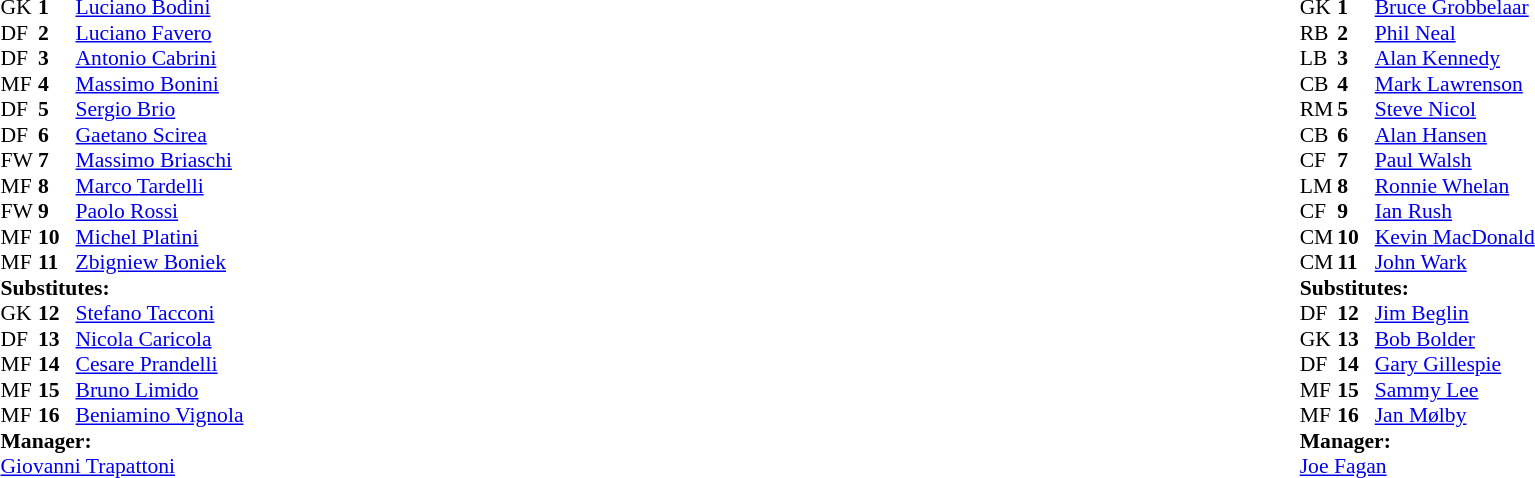<table width="100%">
<tr>
<td valign="top" width="50%"><br><table style="font-size:90%" cellspacing="0" cellpadding="0">
<tr>
<td colspan=4></td>
</tr>
<tr>
<th width=25></th>
<th width=25></th>
</tr>
<tr>
<td>GK</td>
<td><strong>1</strong></td>
<td> <a href='#'>Luciano Bodini</a></td>
</tr>
<tr>
<td>DF</td>
<td><strong>2</strong></td>
<td> <a href='#'>Luciano Favero</a></td>
</tr>
<tr>
<td>DF</td>
<td><strong>3</strong></td>
<td> <a href='#'>Antonio Cabrini</a></td>
</tr>
<tr>
<td>MF</td>
<td><strong>4</strong></td>
<td> <a href='#'>Massimo Bonini</a></td>
</tr>
<tr>
<td>DF</td>
<td><strong>5</strong></td>
<td> <a href='#'>Sergio Brio</a></td>
</tr>
<tr>
<td>DF</td>
<td><strong>6</strong></td>
<td> <a href='#'>Gaetano Scirea</a></td>
</tr>
<tr>
<td>FW</td>
<td><strong>7</strong></td>
<td> <a href='#'>Massimo Briaschi</a></td>
</tr>
<tr>
<td>MF</td>
<td><strong>8</strong></td>
<td> <a href='#'>Marco Tardelli</a></td>
</tr>
<tr>
<td>FW</td>
<td><strong>9</strong></td>
<td> <a href='#'>Paolo Rossi</a></td>
</tr>
<tr>
<td>MF</td>
<td><strong>10</strong></td>
<td> <a href='#'>Michel Platini</a></td>
</tr>
<tr>
<td>MF</td>
<td><strong>11</strong></td>
<td> <a href='#'>Zbigniew Boniek</a></td>
</tr>
<tr>
<td colspan=3><strong>Substitutes:</strong></td>
</tr>
<tr>
<td>GK</td>
<td><strong>12</strong></td>
<td> <a href='#'>Stefano Tacconi</a></td>
</tr>
<tr>
<td>DF</td>
<td><strong>13</strong></td>
<td> <a href='#'>Nicola Caricola</a></td>
</tr>
<tr>
<td>MF</td>
<td><strong>14</strong></td>
<td> <a href='#'>Cesare Prandelli</a></td>
</tr>
<tr>
<td>MF</td>
<td><strong>15</strong></td>
<td> <a href='#'>Bruno Limido</a></td>
</tr>
<tr>
<td>MF</td>
<td><strong>16</strong></td>
<td> <a href='#'>Beniamino Vignola</a></td>
</tr>
<tr>
<td colspan=3><strong>Manager:</strong></td>
</tr>
<tr>
<td colspan=4> <a href='#'>Giovanni Trapattoni</a></td>
</tr>
</table>
</td>
<td valign="top" width="50%"><br><table style="font-size: 90%" cellspacing="0" cellpadding="0" align=center>
<tr>
<td colspan="4"></td>
</tr>
<tr>
<th width=25></th>
<th width=25></th>
</tr>
<tr>
<td>GK</td>
<td><strong>1</strong></td>
<td> <a href='#'>Bruce Grobbelaar</a></td>
</tr>
<tr>
<td>RB</td>
<td><strong>2</strong></td>
<td> <a href='#'>Phil Neal</a></td>
</tr>
<tr>
<td>LB</td>
<td><strong>3</strong></td>
<td> <a href='#'>Alan Kennedy</a></td>
</tr>
<tr>
<td>CB</td>
<td><strong>4</strong></td>
<td> <a href='#'>Mark Lawrenson</a></td>
<td></td>
<td></td>
</tr>
<tr>
<td>RM</td>
<td><strong>5</strong></td>
<td> <a href='#'>Steve Nicol</a></td>
</tr>
<tr>
<td>CB</td>
<td><strong>6</strong></td>
<td> <a href='#'>Alan Hansen</a></td>
</tr>
<tr>
<td>CF</td>
<td><strong>7</strong></td>
<td> <a href='#'>Paul Walsh</a></td>
</tr>
<tr>
<td>LM</td>
<td><strong>8</strong></td>
<td> <a href='#'>Ronnie Whelan</a></td>
</tr>
<tr>
<td>CF</td>
<td><strong>9</strong></td>
<td> <a href='#'>Ian Rush</a></td>
</tr>
<tr>
<td>CM</td>
<td><strong>10</strong></td>
<td> <a href='#'>Kevin MacDonald</a></td>
</tr>
<tr>
<td>CM</td>
<td><strong>11</strong></td>
<td> <a href='#'>John Wark</a></td>
</tr>
<tr>
<td colspan=3><strong>Substitutes:</strong></td>
</tr>
<tr>
<td>DF</td>
<td><strong>12</strong></td>
<td> <a href='#'>Jim Beglin</a></td>
</tr>
<tr>
<td>GK</td>
<td><strong>13</strong></td>
<td> <a href='#'>Bob Bolder</a></td>
</tr>
<tr>
<td>DF</td>
<td><strong>14</strong></td>
<td> <a href='#'>Gary Gillespie</a></td>
<td></td>
<td></td>
</tr>
<tr>
<td>MF</td>
<td><strong>15</strong></td>
<td> <a href='#'>Sammy Lee</a></td>
</tr>
<tr>
<td>MF</td>
<td><strong>16</strong></td>
<td> <a href='#'>Jan Mølby</a></td>
</tr>
<tr>
<td colspan=3><strong>Manager:</strong></td>
</tr>
<tr>
<td colspan=4> <a href='#'>Joe Fagan</a></td>
</tr>
</table>
</td>
</tr>
</table>
